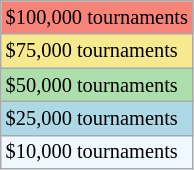<table class=wikitable style="font-size:85%">
<tr style="background:#f88379;">
<td>$100,000 tournaments</td>
</tr>
<tr style="background:#f7e98e;">
<td>$75,000 tournaments</td>
</tr>
<tr style="background:#addfad;">
<td>$50,000 tournaments</td>
</tr>
<tr style="background:lightblue;">
<td>$25,000 tournaments</td>
</tr>
<tr style="background:#f0f8ff;">
<td>$10,000 tournaments</td>
</tr>
</table>
